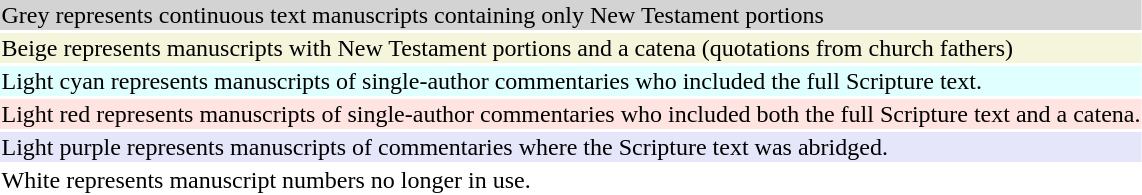<table style="background:transparent">
<tr>
<td bgcolor="lightgrey">Grey represents continuous text manuscripts containing only New Testament portions</td>
</tr>
<tr>
<td bgcolor="beige">Beige represents manuscripts with New Testament portions and a catena (quotations from church fathers)</td>
</tr>
<tr>
<td bgcolor="LightCyan">Light cyan represents manuscripts of single-author commentaries who included the full Scripture text.</td>
</tr>
<tr>
<td bgcolor="MistyRose">Light red represents manuscripts of single-author commentaries who included both the full Scripture text and a catena.</td>
</tr>
<tr>
<td bgcolor="Lavender">Light purple represents manuscripts of commentaries where the Scripture text was abridged.</td>
</tr>
<tr>
<td bgcolor="white">White represents manuscript numbers no longer in use.</td>
</tr>
</table>
